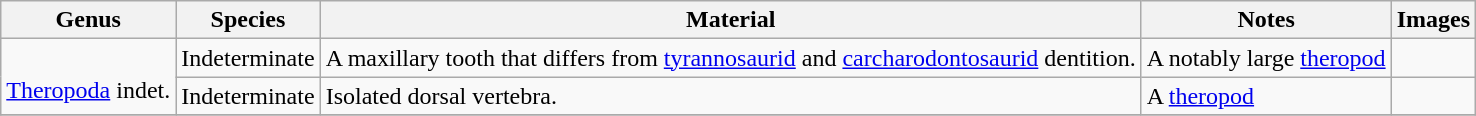<table class="wikitable" align="center">
<tr>
<th>Genus</th>
<th>Species</th>
<th>Material</th>
<th>Notes</th>
<th>Images</th>
</tr>
<tr>
<td rowspan="2"><br><a href='#'>Theropoda</a> indet.</td>
<td>Indeterminate</td>
<td>A maxillary tooth that differs from <a href='#'>tyrannosaurid</a> and <a href='#'>carcharodontosaurid</a> dentition.</td>
<td>A notably large <a href='#'>theropod</a></td>
<td></td>
</tr>
<tr>
<td>Indeterminate</td>
<td>Isolated dorsal vertebra.</td>
<td>A <a href='#'>theropod</a></td>
<td></td>
</tr>
<tr>
</tr>
</table>
